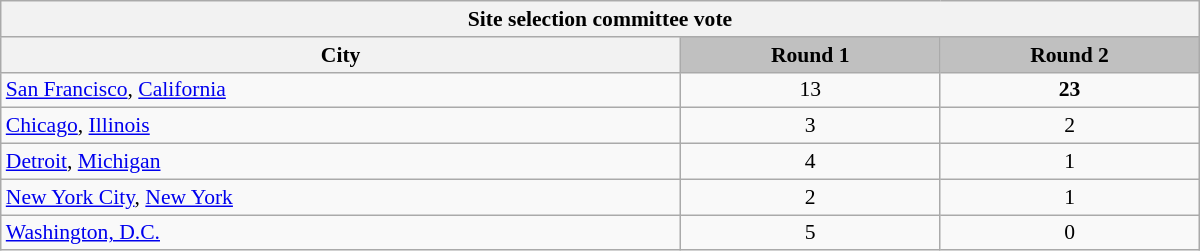<table class="wikitable" width="800px" style="font-size: 90%; text-align: center; background: transparent">
<tr>
<th colspan=3><strong>Site selection committee vote</strong></th>
</tr>
<tr>
<th width="120px">City</th>
<th width="40px" style="background: silver">Round 1</th>
<th width="40px" style="background: silver">Round 2</th>
</tr>
<tr>
<td style="background: #f9f9f9; text-align: left"><a href='#'>San Francisco</a>, <a href='#'>California</a></td>
<td style="background: #f9f9f9">13</td>
<td style="background: #f9f9f9"><strong>23</strong></td>
</tr>
<tr>
<td style="background: #f9f9f9; text-align: left"><a href='#'>Chicago</a>, <a href='#'>Illinois</a></td>
<td style="background: #f9f9f9">3</td>
<td style="background: #f9f9f9">2</td>
</tr>
<tr>
<td style="background: #f9f9f9; text-align: left"><a href='#'>Detroit</a>, <a href='#'>Michigan</a></td>
<td style="background: #f9f9f9">4</td>
<td style="background: #f9f9f9">1</td>
</tr>
<tr>
<td style="background: #f9f9f9; text-align: left"><a href='#'>New York City</a>, <a href='#'>New York</a></td>
<td style="background: #f9f9f9">2</td>
<td style="background: #f9f9f9">1</td>
</tr>
<tr>
<td style="background: #f9f9f9; text-align: left"><a href='#'>Washington, D.C.</a></td>
<td style="background: #f9f9f9">5</td>
<td style="background: #f9f9f9">0</td>
</tr>
</table>
